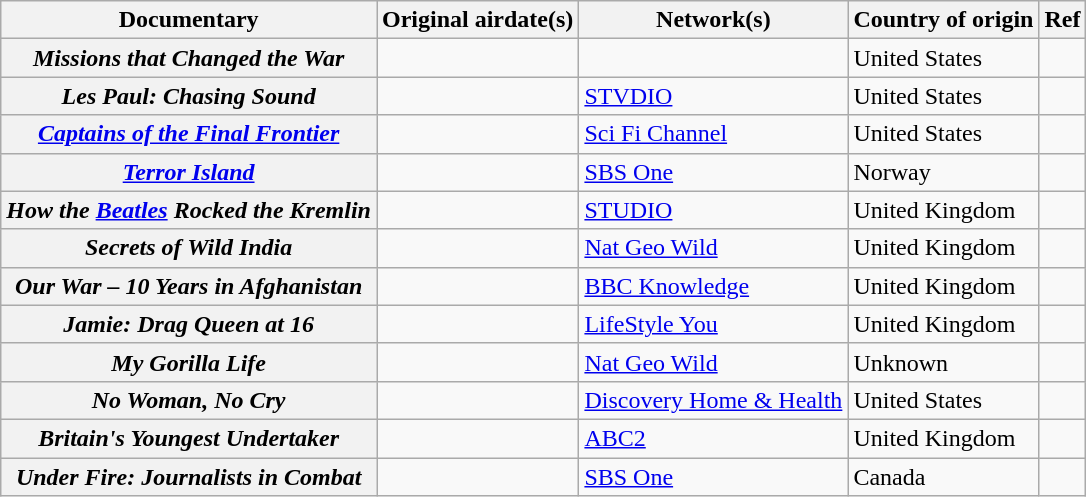<table class="wikitable plainrowheaders sortable">
<tr>
<th scope="col">Documentary</th>
<th scope="col">Original airdate(s)</th>
<th scope="col">Network(s)</th>
<th scope="col">Country of origin</th>
<th scope="col" class="unsortable">Ref</th>
</tr>
<tr>
<th scope="row"><em>Missions that Changed the War</em></th>
<td align=center></td>
<td></td>
<td>United States</td>
<td align=center></td>
</tr>
<tr>
<th scope="row"><em>Les Paul: Chasing Sound</em></th>
<td align=center></td>
<td><a href='#'>STVDIO</a></td>
<td>United States</td>
<td align=center></td>
</tr>
<tr>
<th scope="row"><em><a href='#'>Captains of the Final Frontier</a></em></th>
<td align=center></td>
<td><a href='#'>Sci Fi Channel</a></td>
<td>United States</td>
<td align=center></td>
</tr>
<tr>
<th scope="row"><em><a href='#'>Terror Island</a></em></th>
<td align=center></td>
<td><a href='#'>SBS One</a></td>
<td>Norway</td>
<td align=center></td>
</tr>
<tr>
<th scope="row"><em>How the <a href='#'>Beatles</a> Rocked the Kremlin</em></th>
<td align=center></td>
<td><a href='#'>STUDIO</a></td>
<td>United Kingdom</td>
<td align=center></td>
</tr>
<tr>
<th scope="row"><em>Secrets of Wild India</em></th>
<td align=center></td>
<td><a href='#'>Nat Geo Wild</a></td>
<td>United Kingdom</td>
<td align=center></td>
</tr>
<tr>
<th scope="row"><em>Our War – 10 Years in Afghanistan</em></th>
<td align=center></td>
<td><a href='#'>BBC Knowledge</a></td>
<td>United Kingdom</td>
<td align=center></td>
</tr>
<tr>
<th scope="row"><em>Jamie: Drag Queen at 16</em></th>
<td align=center></td>
<td><a href='#'>LifeStyle You</a></td>
<td>United Kingdom</td>
<td align=center></td>
</tr>
<tr>
<th scope="row"><em>My Gorilla Life</em></th>
<td align=center></td>
<td><a href='#'>Nat Geo Wild</a></td>
<td>Unknown</td>
<td align=center></td>
</tr>
<tr>
<th scope="row"><em>No Woman, No Cry</em></th>
<td align=center></td>
<td><a href='#'>Discovery Home & Health</a></td>
<td>United States</td>
<td align=center></td>
</tr>
<tr>
<th scope="row"><em>Britain's Youngest Undertaker</em></th>
<td align=center></td>
<td><a href='#'>ABC2</a></td>
<td>United Kingdom</td>
<td align=center></td>
</tr>
<tr>
<th scope="row"><em>Under Fire: Journalists in Combat</em></th>
<td align=center></td>
<td><a href='#'>SBS One</a></td>
<td>Canada</td>
<td align=center></td>
</tr>
</table>
